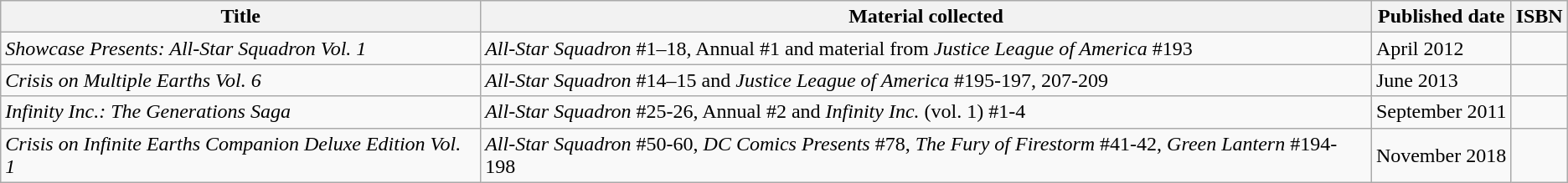<table class="wikitable">
<tr>
<th>Title</th>
<th>Material collected</th>
<th>Published date</th>
<th>ISBN</th>
</tr>
<tr>
<td><em>Showcase Presents: All-Star Squadron Vol. 1</em></td>
<td><em>All-Star Squadron</em> #1–18, Annual #1 and material from <em>Justice League of America</em> #193</td>
<td>April 2012</td>
<td></td>
</tr>
<tr>
<td><em>Crisis on Multiple Earths Vol. 6</em></td>
<td><em>All-Star Squadron</em> #14–15 and <em>Justice League of America</em> #195-197, 207-209</td>
<td>June 2013</td>
<td></td>
</tr>
<tr>
<td><em>Infinity Inc.: The Generations Saga</em></td>
<td><em>All-Star Squadron</em> #25-26, Annual #2 and <em>Infinity Inc.</em> (vol. 1) #1-4</td>
<td>September 2011</td>
<td></td>
</tr>
<tr>
<td><em>Crisis on Infinite Earths Companion Deluxe Edition Vol. 1</em></td>
<td><em>All-Star Squadron</em> #50-60, <em>DC Comics Presents</em> #78, <em>The Fury of Firestorm</em> #41-42, <em>Green Lantern</em> #194-198</td>
<td>November 2018</td>
<td></td>
</tr>
</table>
